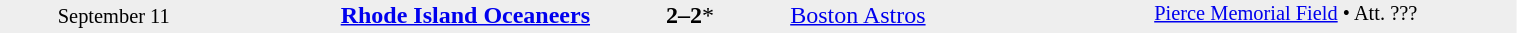<table style="width:80%; background:#eee;" cellspacing="0">
<tr>
<td rowspan="3" style="text-align:center; font-size:85%; width:15%;">September 11</td>
<td style="width:24%; text-align:right;"><strong><a href='#'>Rhode Island Oceaneers</a></strong></td>
<td style="text-align:center; width:13%;"><strong>2–2</strong>*</td>
<td width=24%><a href='#'>Boston Astros</a></td>
<td rowspan="3" style="font-size:85%; vertical-align:top;"><a href='#'>Pierce Memorial Field</a> • Att. ???</td>
</tr>
<tr style=font-size:85%>
<td align=right valign=top></td>
<td valign=top></td>
<td align=left valign=top></td>
</tr>
</table>
